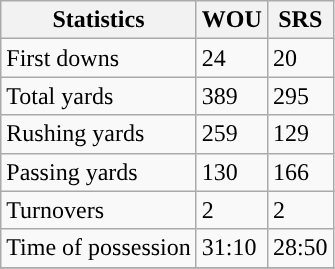<table class="wikitable" style="float: left;">
<tr>
<th>Statistics</th>
<th>WOU</th>
<th>SRS</th>
</tr>
<tr>
<td>First downs</td>
<td>24</td>
<td>20</td>
</tr>
<tr>
<td>Total yards</td>
<td>389</td>
<td>295</td>
</tr>
<tr>
<td>Rushing yards</td>
<td>259</td>
<td>129</td>
</tr>
<tr>
<td>Passing yards</td>
<td>130</td>
<td>166</td>
</tr>
<tr>
<td>Turnovers</td>
<td>2</td>
<td>2</td>
</tr>
<tr>
<td>Time of possession</td>
<td>31:10</td>
<td>28:50</td>
</tr>
<tr>
</tr>
</table>
